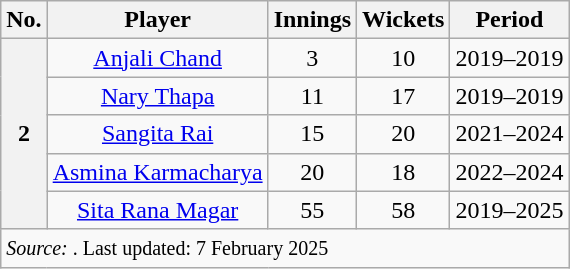<table class="wikitable" style="text-align: center;">
<tr>
<th>No.</th>
<th>Player</th>
<th>Innings</th>
<th>Wickets</th>
<th>Period</th>
</tr>
<tr>
<th rowspan="5">2</th>
<td><a href='#'>Anjali Chand</a></td>
<td>3</td>
<td>10</td>
<td>2019–2019</td>
</tr>
<tr>
<td><a href='#'>Nary Thapa</a></td>
<td>11</td>
<td>17</td>
<td>2019–2019</td>
</tr>
<tr>
<td><a href='#'>Sangita Rai</a></td>
<td>15</td>
<td>20</td>
<td>2021–2024</td>
</tr>
<tr>
<td><a href='#'>Asmina Karmacharya</a></td>
<td>20</td>
<td>18</td>
<td>2022–2024</td>
</tr>
<tr>
<td><a href='#'>Sita Rana Magar</a></td>
<td>55</td>
<td>58</td>
<td>2019–2025</td>
</tr>
<tr>
<td colspan="5" style="text-align:left;"><small><em>Source: </em>. Last updated: 7 February 2025</small></td>
</tr>
</table>
